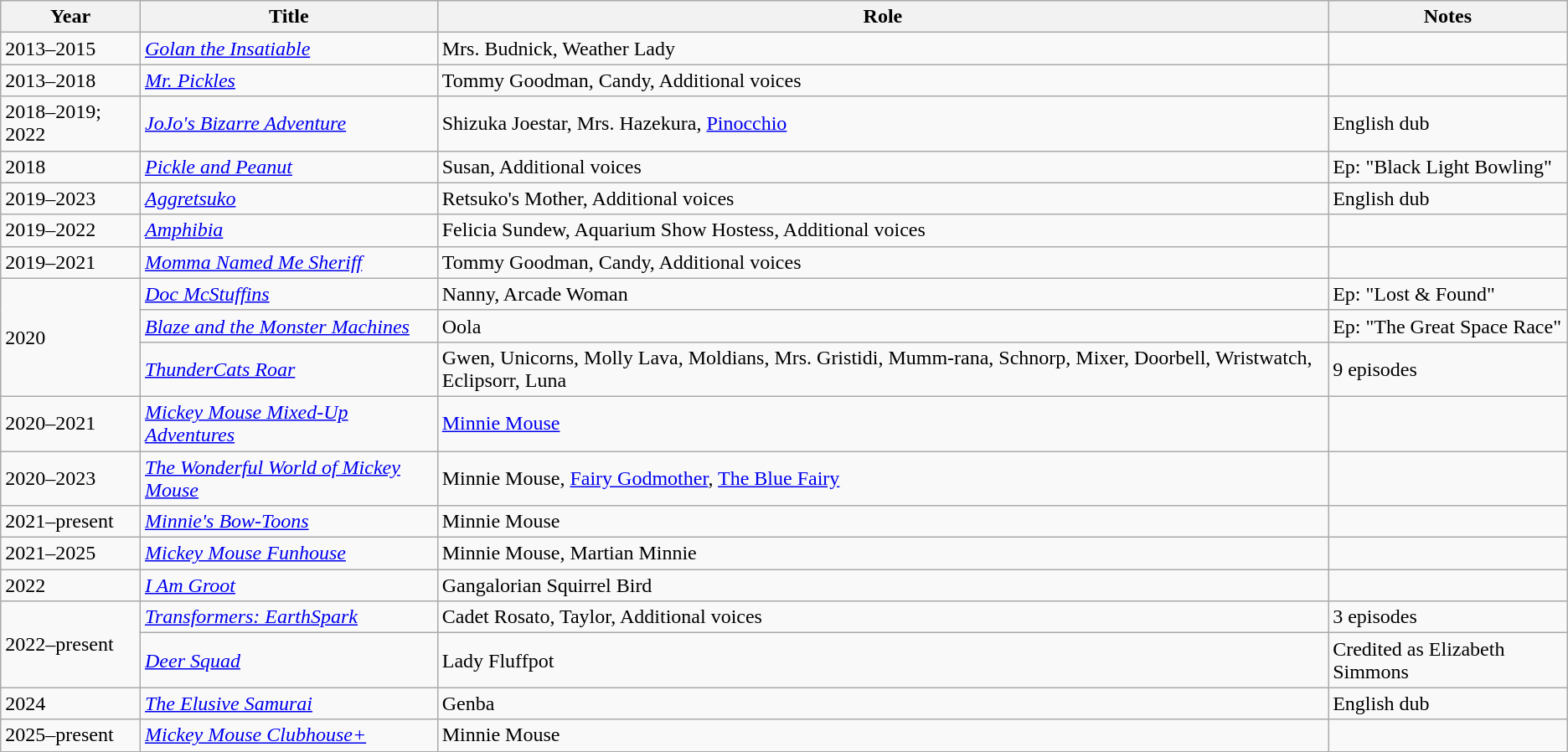<table class="wikitable sortable">
<tr>
<th>Year</th>
<th>Title</th>
<th>Role</th>
<th>Notes</th>
</tr>
<tr>
<td>2013–2015</td>
<td><em><a href='#'>Golan the Insatiable</a></em></td>
<td>Mrs. Budnick, Weather Lady</td>
<td></td>
</tr>
<tr>
<td>2013–2018</td>
<td><em><a href='#'>Mr. Pickles</a></em></td>
<td>Tommy Goodman, Candy, Additional voices</td>
<td></td>
</tr>
<tr>
<td>2018–2019; 2022</td>
<td><em><a href='#'>JoJo's Bizarre Adventure</a></em></td>
<td>Shizuka Joestar, Mrs. Hazekura, <a href='#'>Pinocchio</a></td>
<td>English dub</td>
</tr>
<tr>
<td>2018</td>
<td><em><a href='#'>Pickle and Peanut</a></em></td>
<td>Susan, Additional voices</td>
<td>Ep: "Black Light Bowling"</td>
</tr>
<tr>
<td>2019–2023</td>
<td><em><a href='#'>Aggretsuko</a></em></td>
<td>Retsuko's Mother, Additional voices</td>
<td>English dub</td>
</tr>
<tr>
<td>2019–2022</td>
<td><em><a href='#'>Amphibia</a></em></td>
<td>Felicia Sundew, Aquarium Show Hostess, Additional voices</td>
<td></td>
</tr>
<tr>
<td>2019–2021</td>
<td><em><a href='#'>Momma Named Me Sheriff</a></em></td>
<td>Tommy Goodman, Candy, Additional voices</td>
<td></td>
</tr>
<tr>
<td rowspan="3">2020</td>
<td><em><a href='#'>Doc McStuffins</a></em></td>
<td>Nanny, Arcade Woman</td>
<td>Ep: "Lost & Found"</td>
</tr>
<tr>
<td><em><a href='#'>Blaze and the Monster Machines</a></em></td>
<td>Oola</td>
<td>Ep: "The Great Space Race"</td>
</tr>
<tr>
<td><em><a href='#'>ThunderCats Roar</a></em></td>
<td>Gwen, Unicorns, Molly Lava, Moldians, Mrs. Gristidi, Mumm-rana, Schnorp, Mixer, Doorbell, Wristwatch, Eclipsorr, Luna</td>
<td>9 episodes</td>
</tr>
<tr>
<td>2020–2021</td>
<td><em><a href='#'>Mickey Mouse Mixed-Up Adventures</a></em></td>
<td><a href='#'>Minnie Mouse</a></td>
<td></td>
</tr>
<tr>
<td>2020–2023</td>
<td><em><a href='#'>The Wonderful World of Mickey Mouse</a></em></td>
<td>Minnie Mouse, <a href='#'>Fairy Godmother</a>, <a href='#'>The Blue Fairy</a></td>
<td></td>
</tr>
<tr>
<td>2021–present</td>
<td><em><a href='#'>Minnie's Bow-Toons</a></em></td>
<td>Minnie Mouse</td>
<td></td>
</tr>
<tr>
<td>2021–2025</td>
<td><em><a href='#'>Mickey Mouse Funhouse</a></em></td>
<td>Minnie Mouse, Martian Minnie</td>
<td></td>
</tr>
<tr>
<td>2022</td>
<td><em><a href='#'>I Am Groot</a></em></td>
<td>Gangalorian Squirrel Bird</td>
<td></td>
</tr>
<tr>
<td rowspan="2">2022–present</td>
<td><em><a href='#'>Transformers: EarthSpark</a></em></td>
<td>Cadet Rosato, Taylor, Additional voices</td>
<td>3 episodes</td>
</tr>
<tr>
<td><em><a href='#'>Deer Squad</a></em></td>
<td>Lady Fluffpot</td>
<td>Credited as Elizabeth Simmons</td>
</tr>
<tr>
<td>2024</td>
<td><em><a href='#'>The Elusive Samurai</a></em></td>
<td>Genba</td>
<td>English dub</td>
</tr>
<tr>
<td>2025–present</td>
<td><em><a href='#'>Mickey Mouse Clubhouse+</a></em></td>
<td>Minnie Mouse</td>
<td></td>
</tr>
</table>
